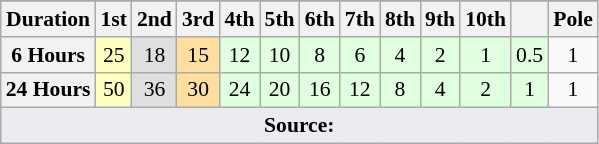<table class="wikitable" style="font-size:90%; text-align:center;">
<tr>
</tr>
<tr>
<th>Duration</th>
<th>1st</th>
<th>2nd</th>
<th>3rd</th>
<th>4th</th>
<th>5th</th>
<th>6th</th>
<th>7th</th>
<th>8th</th>
<th>9th</th>
<th>10th</th>
<th></th>
<th>Pole</th>
</tr>
<tr>
<th>6 Hours</th>
<td style="background:#ffffbf;">25</td>
<td style="background:#dfdfdf;">18</td>
<td style="background:#ffdf9f;">15</td>
<td style="background:#dfffdf;">12</td>
<td style="background:#dfffdf;">10</td>
<td style="background:#dfffdf;">8</td>
<td style="background:#dfffdf;">6</td>
<td style="background:#dfffdf;">4</td>
<td style="background:#dfffdf;">2</td>
<td style="background:#dfffdf;">1</td>
<td style="background:#dfffdf;">0.5</td>
<td>1</td>
</tr>
<tr>
<th>24 Hours</th>
<td style="background:#ffffbf;">50</td>
<td style="background:#dfdfdf;">36</td>
<td style="background:#ffdf9f;">30</td>
<td style="background:#dfffdf;">24</td>
<td style="background:#dfffdf;">20</td>
<td style="background:#dfffdf;">16</td>
<td style="background:#dfffdf;">12</td>
<td style="background:#dfffdf;">8</td>
<td style="background:#dfffdf;">4</td>
<td style="background:#dfffdf;">2</td>
<td style="background:#dfffdf;">1</td>
<td>1</td>
</tr>
<tr class="sortbottom">
<td colspan="13" style="background-color:#EAECF0;text-align:center"><strong>Source:</strong></td>
</tr>
</table>
